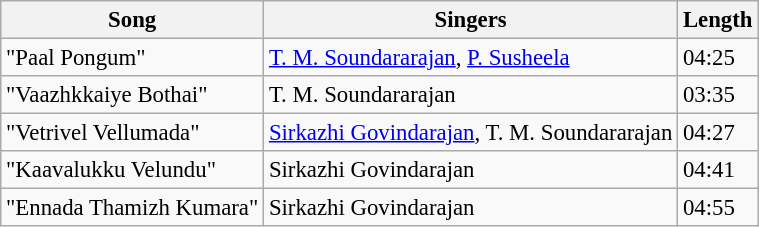<table class="wikitable" style="font-size:95%;">
<tr>
<th>Song</th>
<th>Singers</th>
<th>Length</th>
</tr>
<tr>
<td>"Paal Pongum"</td>
<td><a href='#'>T. M. Soundararajan</a>, <a href='#'>P. Susheela</a></td>
<td>04:25</td>
</tr>
<tr>
<td>"Vaazhkkaiye Bothai"</td>
<td>T. M. Soundararajan</td>
<td>03:35</td>
</tr>
<tr>
<td>"Vetrivel Vellumada"</td>
<td><a href='#'>Sirkazhi Govindarajan</a>, T. M. Soundararajan</td>
<td>04:27</td>
</tr>
<tr>
<td>"Kaavalukku Velundu"</td>
<td>Sirkazhi Govindarajan</td>
<td>04:41</td>
</tr>
<tr>
<td>"Ennada Thamizh Kumara"</td>
<td>Sirkazhi Govindarajan</td>
<td>04:55</td>
</tr>
</table>
